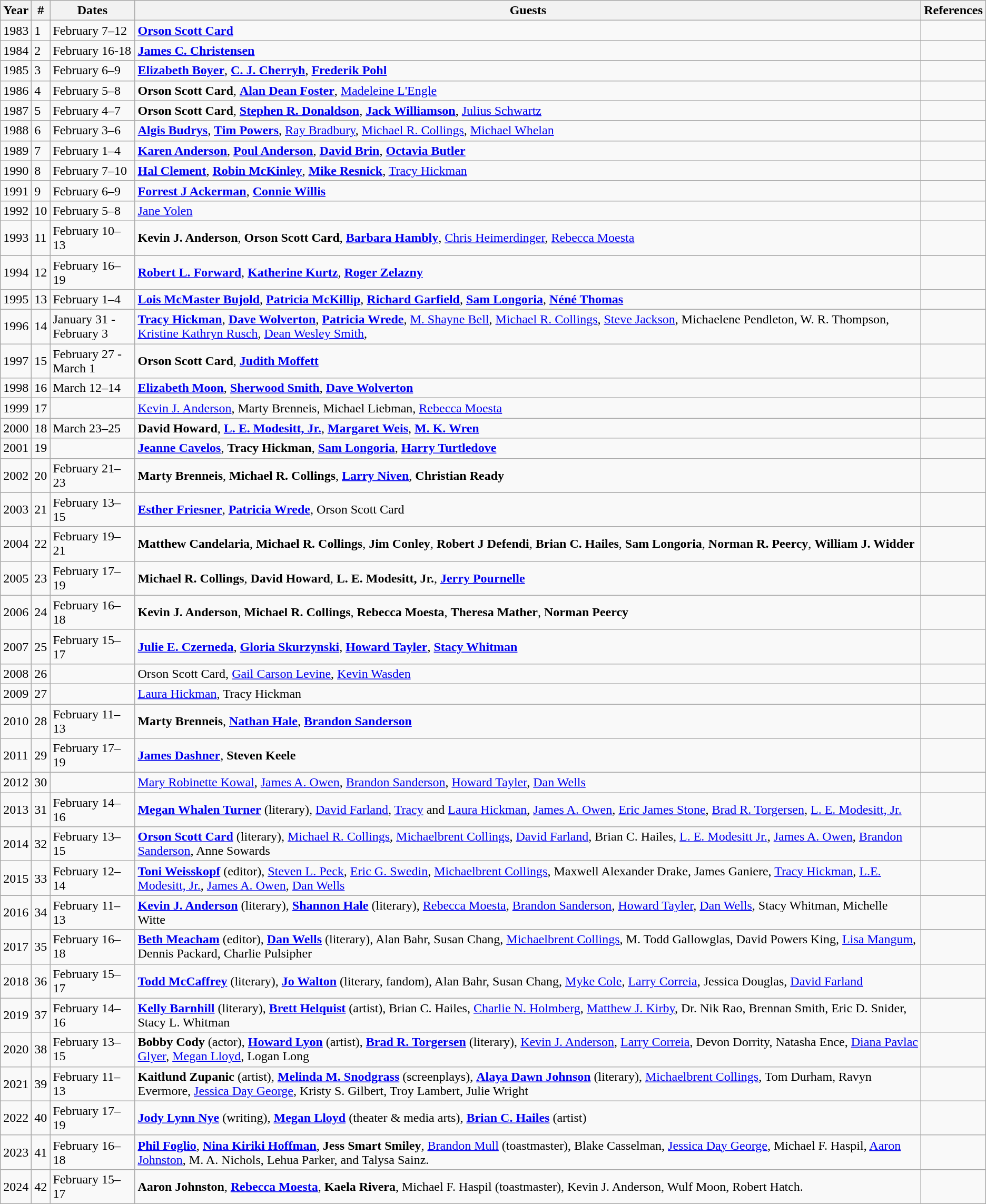<table class="wikitable">
<tr>
<th>Year</th>
<th>#</th>
<th style="width:100px">Dates</th>
<th>Guests</th>
<th>References</th>
</tr>
<tr>
<td>1983</td>
<td>1</td>
<td>February 7–12</td>
<td><strong><a href='#'>Orson Scott Card</a></strong></td>
<td></td>
</tr>
<tr>
<td>1984</td>
<td>2</td>
<td>February 16-18</td>
<td><strong><a href='#'>James C. Christensen</a></strong></td>
<td></td>
</tr>
<tr>
<td>1985</td>
<td>3</td>
<td>February 6–9</td>
<td><strong><a href='#'>Elizabeth Boyer</a></strong>, <strong><a href='#'>C. J. Cherryh</a></strong>, <strong><a href='#'>Frederik Pohl</a></strong></td>
<td></td>
</tr>
<tr>
<td>1986</td>
<td>4</td>
<td>February 5–8</td>
<td><strong>Orson Scott Card</strong>, <strong><a href='#'>Alan Dean Foster</a></strong>, <a href='#'>Madeleine L'Engle</a></td>
<td></td>
</tr>
<tr>
<td>1987</td>
<td>5</td>
<td>February 4–7</td>
<td><strong>Orson Scott Card</strong>, <strong><a href='#'>Stephen R. Donaldson</a></strong>, <strong><a href='#'>Jack Williamson</a></strong>, <a href='#'>Julius Schwartz</a></td>
<td></td>
</tr>
<tr>
<td>1988</td>
<td>6</td>
<td>February 3–6</td>
<td><strong><a href='#'>Algis Budrys</a></strong>, <strong><a href='#'>Tim Powers</a></strong>, <a href='#'>Ray Bradbury</a>, <a href='#'>Michael R. Collings</a>, <a href='#'>Michael Whelan</a></td>
<td></td>
</tr>
<tr>
<td>1989</td>
<td>7</td>
<td>February 1–4</td>
<td><strong><a href='#'>Karen Anderson</a></strong>, <strong><a href='#'>Poul Anderson</a></strong>, <strong><a href='#'>David Brin</a></strong>, <strong><a href='#'>Octavia Butler</a></strong></td>
<td></td>
</tr>
<tr>
<td>1990</td>
<td>8</td>
<td>February 7–10</td>
<td><strong><a href='#'>Hal Clement</a></strong>, <strong><a href='#'>Robin McKinley</a></strong>, <strong><a href='#'>Mike Resnick</a></strong>, <a href='#'>Tracy Hickman</a></td>
<td></td>
</tr>
<tr>
<td>1991</td>
<td>9</td>
<td>February 6–9</td>
<td><strong><a href='#'>Forrest J Ackerman</a></strong>, <strong><a href='#'>Connie Willis</a></strong></td>
<td></td>
</tr>
<tr>
<td>1992</td>
<td>10</td>
<td>February 5–8</td>
<td><a href='#'>Jane Yolen</a></td>
<td></td>
</tr>
<tr>
<td>1993</td>
<td>11</td>
<td>February 10–13</td>
<td><strong>Kevin J. Anderson</strong>, <strong>Orson Scott Card</strong>, <strong><a href='#'>Barbara Hambly</a></strong>, <a href='#'>Chris Heimerdinger</a>, <a href='#'>Rebecca Moesta</a></td>
<td></td>
</tr>
<tr>
<td>1994</td>
<td>12</td>
<td>February 16–19</td>
<td><strong><a href='#'>Robert L. Forward</a></strong>, <strong><a href='#'>Katherine Kurtz</a></strong>, <strong><a href='#'>Roger Zelazny</a></strong></td>
<td></td>
</tr>
<tr>
<td>1995</td>
<td>13</td>
<td>February 1–4</td>
<td><strong><a href='#'>Lois McMaster Bujold</a></strong>, <strong><a href='#'>Patricia McKillip</a></strong>, <strong><a href='#'>Richard Garfield</a></strong>, <strong><a href='#'>Sam Longoria</a></strong>, <strong><a href='#'>Néné Thomas</a></strong></td>
<td></td>
</tr>
<tr>
<td>1996</td>
<td>14</td>
<td>January 31 -<br>February 3</td>
<td><strong><a href='#'>Tracy Hickman</a></strong>, <strong><a href='#'>Dave Wolverton</a></strong>, <strong><a href='#'>Patricia Wrede</a></strong>, <a href='#'>M. Shayne Bell</a>, <a href='#'>Michael R. Collings</a>, <a href='#'>Steve Jackson</a>, Michaelene Pendleton, W. R. Thompson, <a href='#'>Kristine Kathryn Rusch</a>, <a href='#'>Dean Wesley Smith</a>,</td>
<td></td>
</tr>
<tr>
<td>1997</td>
<td>15</td>
<td>February 27 -<br>March 1</td>
<td><strong>Orson Scott Card</strong>, <strong><a href='#'>Judith Moffett</a></strong></td>
<td></td>
</tr>
<tr>
<td>1998</td>
<td>16</td>
<td>March 12–14</td>
<td><strong><a href='#'>Elizabeth Moon</a></strong>, <strong><a href='#'>Sherwood Smith</a></strong>, <strong><a href='#'>Dave Wolverton</a></strong></td>
<td></td>
</tr>
<tr>
<td>1999</td>
<td>17</td>
<td></td>
<td><a href='#'>Kevin J. Anderson</a>, Marty Brenneis, Michael Liebman, <a href='#'>Rebecca Moesta</a></td>
<td></td>
</tr>
<tr>
<td>2000</td>
<td>18</td>
<td>March 23–25</td>
<td><strong>David Howard</strong>, <strong><a href='#'>L. E. Modesitt, Jr.</a></strong>, <strong><a href='#'>Margaret Weis</a></strong>, <strong><a href='#'>M. K. Wren</a></strong></td>
<td></td>
</tr>
<tr>
<td>2001</td>
<td>19</td>
<td></td>
<td><strong><a href='#'>Jeanne Cavelos</a></strong>, <strong>Tracy Hickman</strong>, <strong><a href='#'>Sam Longoria</a></strong>, <strong><a href='#'>Harry Turtledove</a></strong></td>
<td></td>
</tr>
<tr>
<td>2002</td>
<td>20</td>
<td>February 21–23</td>
<td><strong>Marty Brenneis</strong>, <strong>Michael R. Collings</strong>, <strong><a href='#'>Larry Niven</a></strong>, <strong>Christian Ready</strong></td>
<td></td>
</tr>
<tr>
<td>2003</td>
<td>21</td>
<td>February 13–15</td>
<td><strong><a href='#'>Esther Friesner</a></strong>, <strong><a href='#'>Patricia Wrede</a></strong>, Orson Scott Card</td>
<td></td>
</tr>
<tr>
<td>2004</td>
<td>22</td>
<td>February 19–21</td>
<td><strong>Matthew Candelaria</strong>, <strong>Michael R. Collings</strong>, <strong>Jim Conley</strong>, <strong>Robert J Defendi</strong>, <strong>Brian C. Hailes</strong>, <strong>Sam Longoria</strong>, <strong>Norman R. Peercy</strong>, <strong>William J. Widder</strong></td>
<td></td>
</tr>
<tr>
<td>2005</td>
<td>23</td>
<td>February 17–19</td>
<td><strong>Michael R. Collings</strong>, <strong>David Howard</strong>, <strong>L. E. Modesitt, Jr.</strong>, <strong><a href='#'>Jerry Pournelle</a></strong></td>
<td></td>
</tr>
<tr>
<td>2006</td>
<td>24</td>
<td>February 16–18</td>
<td><strong>Kevin J. Anderson</strong>, <strong>Michael R. Collings</strong>, <strong>Rebecca Moesta</strong>, <strong>Theresa Mather</strong>, <strong>Norman Peercy</strong></td>
<td></td>
</tr>
<tr>
<td>2007</td>
<td>25</td>
<td>February 15–17</td>
<td><strong><a href='#'>Julie E. Czerneda</a></strong>, <strong><a href='#'>Gloria Skurzynski</a></strong>, <strong><a href='#'>Howard Tayler</a></strong>, <strong><a href='#'>Stacy Whitman</a></strong></td>
<td></td>
</tr>
<tr>
<td>2008</td>
<td>26</td>
<td></td>
<td>Orson Scott Card, <a href='#'>Gail Carson Levine</a>, <a href='#'>Kevin Wasden</a></td>
<td></td>
</tr>
<tr>
<td>2009</td>
<td>27</td>
<td></td>
<td><a href='#'>Laura Hickman</a>, Tracy Hickman</td>
<td></td>
</tr>
<tr>
<td>2010</td>
<td>28</td>
<td>February 11–13</td>
<td><strong>Marty Brenneis</strong>, <strong><a href='#'>Nathan Hale</a></strong>, <strong><a href='#'>Brandon Sanderson</a></strong></td>
<td></td>
</tr>
<tr>
<td>2011</td>
<td>29</td>
<td>February 17–19</td>
<td><strong><a href='#'>James Dashner</a></strong>, <strong>Steven Keele</strong></td>
<td></td>
</tr>
<tr>
<td>2012</td>
<td>30</td>
<td></td>
<td><a href='#'>Mary Robinette Kowal</a>, <a href='#'>James A. Owen</a>, <a href='#'>Brandon Sanderson</a>, <a href='#'>Howard Tayler</a>, <a href='#'>Dan Wells</a></td>
<td></td>
</tr>
<tr>
<td>2013</td>
<td>31</td>
<td>February 14–16</td>
<td><strong><a href='#'>Megan Whalen Turner</a></strong> (literary), <a href='#'>David Farland</a>, <a href='#'>Tracy</a> and <a href='#'>Laura Hickman</a>, <a href='#'>James A. Owen</a>, <a href='#'>Eric James Stone</a>, <a href='#'>Brad R. Torgersen</a>, <a href='#'>L. E. Modesitt, Jr.</a></td>
<td></td>
</tr>
<tr>
<td>2014</td>
<td>32</td>
<td>February 13–15</td>
<td><strong><a href='#'>Orson Scott Card</a></strong> (literary), <a href='#'>Michael R. Collings</a>, <a href='#'>Michaelbrent Collings</a>, <a href='#'>David Farland</a>, Brian C. Hailes, <a href='#'>L. E. Modesitt Jr.</a>, <a href='#'>James A. Owen</a>, <a href='#'>Brandon Sanderson</a>, Anne Sowards</td>
<td></td>
</tr>
<tr>
<td>2015</td>
<td>33</td>
<td>February 12–14</td>
<td><strong><a href='#'>Toni Weisskopf</a></strong> (editor), <a href='#'>Steven L. Peck</a>, <a href='#'>Eric G. Swedin</a>, <a href='#'>Michaelbrent Collings</a>, Maxwell Alexander Drake, James Ganiere, <a href='#'>Tracy Hickman</a>, <a href='#'>L.E. Modesitt, Jr.</a>, <a href='#'>James A. Owen</a>, <a href='#'>Dan Wells</a></td>
<td></td>
</tr>
<tr>
<td>2016</td>
<td>34</td>
<td>February 11–13</td>
<td><strong><a href='#'>Kevin J. Anderson</a></strong> (literary), <strong><a href='#'>Shannon Hale</a></strong> (literary), <a href='#'>Rebecca Moesta</a>, <a href='#'>Brandon Sanderson</a>, <a href='#'>Howard Tayler</a>, <a href='#'>Dan Wells</a>, Stacy Whitman, Michelle Witte</td>
<td></td>
</tr>
<tr>
<td>2017</td>
<td>35</td>
<td>February 16–18</td>
<td><strong><a href='#'>Beth Meacham</a></strong> (editor), <strong><a href='#'>Dan Wells</a></strong> (literary), Alan Bahr, Susan Chang, <a href='#'>Michaelbrent Collings</a>, M. Todd Gallowglas, David Powers King, <a href='#'>Lisa Mangum</a>, Dennis Packard, Charlie Pulsipher</td>
<td></td>
</tr>
<tr>
<td>2018</td>
<td>36</td>
<td>February 15–17</td>
<td><strong><a href='#'>Todd McCaffrey</a></strong> (literary), <strong><a href='#'>Jo Walton</a></strong> (literary, fandom), Alan Bahr, Susan Chang, <a href='#'>Myke Cole</a>, <a href='#'>Larry Correia</a>, Jessica Douglas, <a href='#'>David Farland</a></td>
<td></td>
</tr>
<tr>
<td>2019</td>
<td>37</td>
<td>February 14–16</td>
<td><strong><a href='#'>Kelly Barnhill</a></strong> (literary), <strong><a href='#'>Brett Helquist</a></strong> (artist), Brian C. Hailes, <a href='#'>Charlie N. Holmberg</a>, <a href='#'>Matthew J. Kirby</a>,  Dr. Nik Rao, Brennan Smith, Eric D. Snider, Stacy L. Whitman</td>
<td></td>
</tr>
<tr>
<td>2020</td>
<td>38</td>
<td>February 13–15</td>
<td><strong>Bobby Cody</strong> (actor), <strong><a href='#'>Howard Lyon</a></strong> (artist), <strong><a href='#'>Brad R. Torgersen</a></strong> (literary), <a href='#'>Kevin J. Anderson</a>, <a href='#'>Larry Correia</a>, Devon Dorrity, Natasha Ence, <a href='#'>Diana Pavlac Glyer</a>, <a href='#'>Megan Lloyd</a>, Logan Long</td>
<td></td>
</tr>
<tr>
<td>2021</td>
<td>39</td>
<td>February 11–13</td>
<td><strong>Kaitlund Zupanic</strong> (artist), <strong><a href='#'>Melinda M. Snodgrass</a></strong> (screenplays), <strong><a href='#'>Alaya Dawn Johnson</a></strong> (literary), <a href='#'>Michaelbrent Collings</a>, Tom Durham, Ravyn Evermore, <a href='#'>Jessica Day George</a>, Kristy S. Gilbert, Troy Lambert, Julie Wright</td>
<td></td>
</tr>
<tr>
<td>2022</td>
<td>40</td>
<td>February 17–19</td>
<td><strong><a href='#'>Jody Lynn Nye</a></strong> (writing), <strong><a href='#'>Megan Lloyd</a></strong> (theater & media arts), <strong><a href='#'>Brian C. Hailes</a></strong> (artist)</td>
<td></td>
</tr>
<tr>
<td>2023</td>
<td>41</td>
<td>February 16–18</td>
<td><strong><a href='#'>Phil Foglio</a></strong>, <strong><a href='#'>Nina Kiriki Hoffman</a></strong>, <strong>Jess Smart Smiley</strong>, <a href='#'>Brandon Mull</a> (toastmaster), Blake Casselman, <a href='#'>Jessica Day George</a>, Michael F. Haspil, <a href='#'>Aaron Johnston</a>, M. A. Nichols, Lehua Parker, and Talysa Sainz.</td>
<td></td>
</tr>
<tr>
<td>2024</td>
<td>42</td>
<td>February 15–17</td>
<td><strong>Aaron Johnston</strong>, <strong><a href='#'>Rebecca Moesta</a></strong>, <strong>Kaela Rivera</strong>, Michael F. Haspil (toastmaster), Kevin J. Anderson, Wulf Moon, Robert Hatch.</td>
<td></td>
</tr>
</table>
